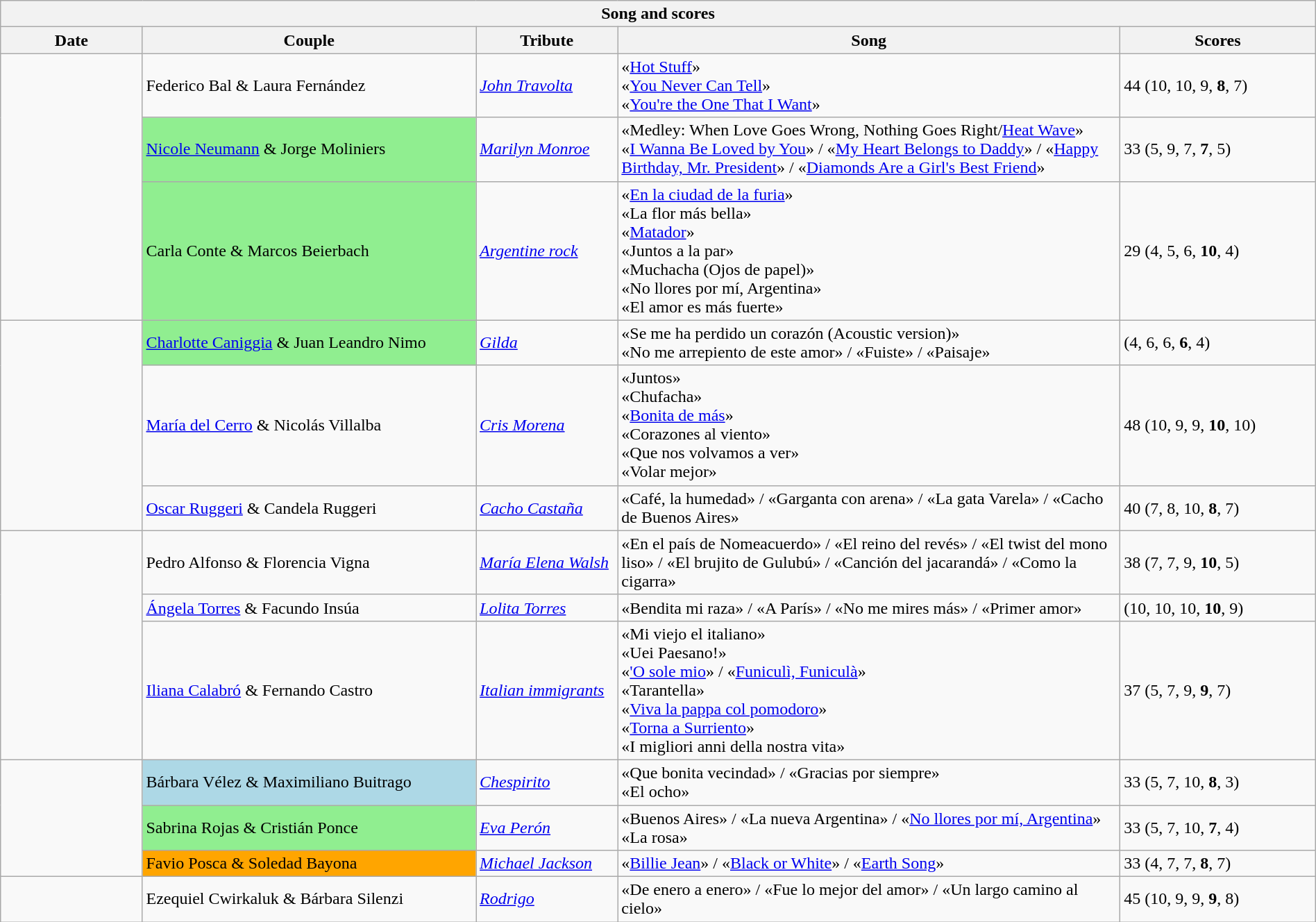<table class="wikitable collapsible collapsed" style=" text-align: align; width: 100%;">
<tr>
<th colspan="11" style="with: 100%;" align="center">Song and scores</th>
</tr>
<tr>
<th width=85>Date</th>
<th width=210>Couple</th>
<th width=85>Tribute</th>
<th width=320>Song</th>
<th width=120>Scores</th>
</tr>
<tr>
<td rowspan="3"></td>
<td bgcolor="">Federico Bal & Laura Fernández</td>
<td><em><a href='#'>John Travolta</a></em></td>
<td>«<a href='#'>Hot Stuff</a>» <br>«<a href='#'>You Never Can Tell</a>» <br>«<a href='#'>You're the One That I Want</a>» </td>
<td>44 (10, 10, 9, <strong>8</strong>, 7)</td>
</tr>
<tr>
<td bgcolor="lightgreen"><a href='#'>Nicole Neumann</a> & Jorge Moliniers</td>
<td><em><a href='#'>Marilyn Monroe</a></em></td>
<td>«Medley: When Love Goes Wrong, Nothing Goes Right/<a href='#'>Heat Wave</a>» <br>«<a href='#'>I Wanna Be Loved by You</a>» / «<a href='#'>My Heart Belongs to Daddy</a>» / «<a href='#'>Happy Birthday, Mr. President</a>» / «<a href='#'>Diamonds Are a Girl's Best Friend</a>» </td>
<td>33 (5, 9, 7, <strong>7</strong>, 5)</td>
</tr>
<tr>
<td bgcolor="lightgreen">Carla Conte & Marcos Beierbach</td>
<td><em><a href='#'>Argentine rock</a></em></td>
<td>«<a href='#'>En la ciudad de la furia</a>» <br>«La flor más bella» <br>«<a href='#'>Matador</a>» <br>«Juntos a la par» <br>«Muchacha (Ojos de papel)» <br>«No llores por mí, Argentina» <br>«El amor es más fuerte» </td>
<td>29 (4, 5, 6, <strong>10</strong>, 4)</td>
</tr>
<tr>
<td rowspan="3"></td>
<td bgcolor="lightgreen"><a href='#'>Charlotte Caniggia</a> & Juan Leandro Nimo</td>
<td><em><a href='#'>Gilda</a></em></td>
<td>«Se me ha perdido un corazón (Acoustic version)» <br>«No me arrepiento de este amor» / «Fuiste» / «Paisaje» </td>
<td> (4, 6, 6, <strong>6</strong>, 4)</td>
</tr>
<tr>
<td bgcolor=""><a href='#'>María del Cerro</a> & Nicolás Villalba</td>
<td><em><a href='#'>Cris Morena</a></em></td>
<td>«Juntos» <br>«Chufacha» <br>«<a href='#'>Bonita de más</a>» <br>«Corazones al viento» <br>«Que nos volvamos a ver» <br>«Volar mejor» </td>
<td>48 (10, 9, 9, <strong>10</strong>, 10)</td>
</tr>
<tr>
<td bgcolor=""><a href='#'>Oscar Ruggeri</a> & Candela Ruggeri</td>
<td><em><a href='#'>Cacho Castaña</a></em></td>
<td>«Café, la humedad» / «Garganta con arena» / «La gata Varela» / «Cacho de Buenos Aires» </td>
<td>40 (7, 8, 10, <strong>8</strong>, 7)</td>
</tr>
<tr>
<td rowspan="3"></td>
<td bgcolor="">Pedro Alfonso & Florencia Vigna</td>
<td><em><a href='#'>María Elena Walsh</a></em></td>
<td>«En el país de Nomeacuerdo» / «El reino del revés» / «El twist del mono liso» / «El brujito de Gulubú» / «Canción del jacarandá» / «Como la cigarra» </td>
<td>38 (7, 7, 9, <strong>10</strong>, 5)</td>
</tr>
<tr>
<td bgcolor=""><a href='#'>Ángela Torres</a> & Facundo Insúa</td>
<td><em><a href='#'>Lolita Torres</a></em></td>
<td>«Bendita mi raza» / «A París» / «No me mires más» / «Primer amor» </td>
<td> (10, 10, 10, <strong>10</strong>, 9)</td>
</tr>
<tr>
<td bgcolor=""><a href='#'>Iliana Calabró</a> & Fernando Castro</td>
<td><em><a href='#'>Italian immigrants</a></em></td>
<td>«Mi viejo el italiano» <br>«Uei Paesano!» <br>«<a href='#'>'O sole mio</a>» / «<a href='#'>Funiculì, Funiculà</a>» <br>«Tarantella» <br>«<a href='#'>Viva la pappa col pomodoro</a>» <br>«<a href='#'>Torna a Surriento</a>» <br>«I migliori anni della nostra vita» </td>
<td>37 (5, 7, 9, <strong>9</strong>, 7)</td>
</tr>
<tr>
<td rowspan="3"></td>
<td bgcolor="lightblue">Bárbara Vélez & Maximiliano Buitrago</td>
<td><em><a href='#'>Chespirito</a></em></td>
<td>«Que bonita vecindad» / «Gracias por siempre» <br>«El ocho» </td>
<td>33 (5, 7, 10, <strong>8</strong>, 3)</td>
</tr>
<tr>
<td bgcolor="lightgreen">Sabrina Rojas & Cristián Ponce</td>
<td><em><a href='#'>Eva Perón</a></em></td>
<td>«Buenos Aires» /  «La nueva Argentina» / «<a href='#'>No llores por mí, Argentina</a>» <br>«La rosa» </td>
<td>33 (5, 7, 10, <strong>7</strong>, 4)</td>
</tr>
<tr>
<td bgcolor="orange">Favio Posca & Soledad Bayona</td>
<td><em><a href='#'>Michael Jackson</a></em></td>
<td>«<a href='#'>Billie Jean</a>» / «<a href='#'>Black or White</a>» / «<a href='#'>Earth Song</a>» </td>
<td>33 (4, 7, 7, <strong>8</strong>, 7)</td>
</tr>
<tr>
<td rowspan="1"></td>
<td bgcolor="">Ezequiel Cwirkaluk & Bárbara Silenzi</td>
<td><em><a href='#'>Rodrigo</a></em></td>
<td>«De enero a enero» / «Fue lo mejor del amor» / «Un largo camino al cielo» </td>
<td>45 (10, 9, 9, <strong>9</strong>, 8)</td>
</tr>
</table>
